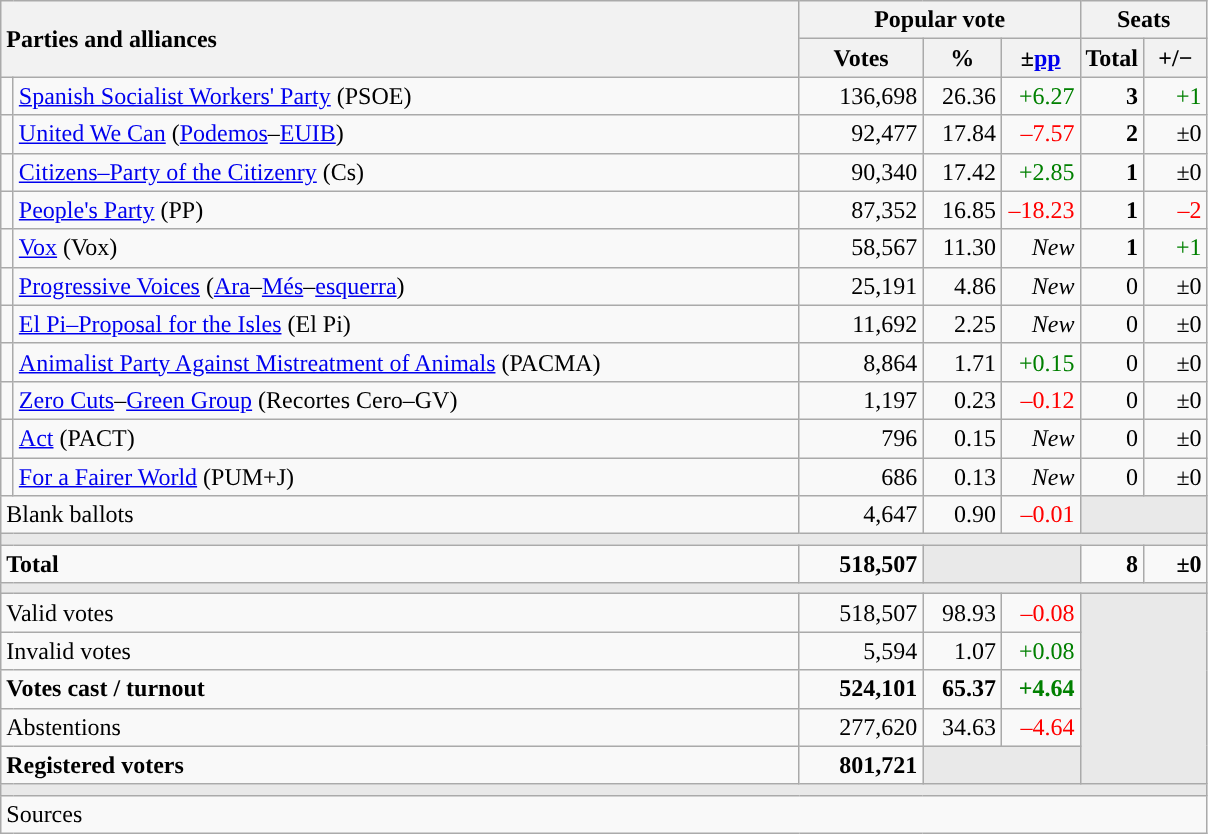<table class="wikitable" style="text-align:right;">
<tr>
<th style="text-align:left;" rowspan="2" colspan="2" width="525">Parties and alliances</th>
<th colspan="3">Popular vote</th>
<th colspan="2">Seats</th>
</tr>
<tr>
<th width="75">Votes</th>
<th width="45">%</th>
<th width="45">±<a href='#'>pp</a></th>
<th width="35">Total</th>
<th width="35">+/−</th>
</tr>
<tr>
<td width="1" style="color:inherit;background:"></td>
<td align="left"><a href='#'>Spanish Socialist Workers' Party</a> (PSOE)</td>
<td>136,698</td>
<td>26.36</td>
<td style="color:green;">+6.27</td>
<td><strong>3</strong></td>
<td style="color:green;">+1</td>
</tr>
<tr>
<td style="color:inherit;background:"></td>
<td align="left"><a href='#'>United We Can</a> (<a href='#'>Podemos</a>–<a href='#'>EUIB</a>)</td>
<td>92,477</td>
<td>17.84</td>
<td style="color:red;">–7.57</td>
<td><strong>2</strong></td>
<td>±0</td>
</tr>
<tr>
<td style="color:inherit;background:"></td>
<td align="left"><a href='#'>Citizens–Party of the Citizenry</a> (Cs)</td>
<td>90,340</td>
<td>17.42</td>
<td style="color:green;">+2.85</td>
<td><strong>1</strong></td>
<td>±0</td>
</tr>
<tr>
<td style="color:inherit;background:"></td>
<td align="left"><a href='#'>People's Party</a> (PP)</td>
<td>87,352</td>
<td>16.85</td>
<td style="color:red;">–18.23</td>
<td><strong>1</strong></td>
<td style="color:red;">–2</td>
</tr>
<tr>
<td style="color:inherit;background:"></td>
<td align="left"><a href='#'>Vox</a> (Vox)</td>
<td>58,567</td>
<td>11.30</td>
<td><em>New</em></td>
<td><strong>1</strong></td>
<td style="color:green;">+1</td>
</tr>
<tr>
<td style="color:inherit;background:"></td>
<td align="left"><a href='#'>Progressive Voices</a> (<a href='#'>Ara</a>–<a href='#'>Més</a>–<a href='#'>esquerra</a>)</td>
<td>25,191</td>
<td>4.86</td>
<td><em>New</em></td>
<td>0</td>
<td>±0</td>
</tr>
<tr>
<td style="color:inherit;background:"></td>
<td align="left"><a href='#'>El Pi–Proposal for the Isles</a> (El Pi)</td>
<td>11,692</td>
<td>2.25</td>
<td><em>New</em></td>
<td>0</td>
<td>±0</td>
</tr>
<tr>
<td style="color:inherit;background:"></td>
<td align="left"><a href='#'>Animalist Party Against Mistreatment of Animals</a> (PACMA)</td>
<td>8,864</td>
<td>1.71</td>
<td style="color:green;">+0.15</td>
<td>0</td>
<td>±0</td>
</tr>
<tr>
<td style="color:inherit;background:"></td>
<td align="left"><a href='#'>Zero Cuts</a>–<a href='#'>Green Group</a> (Recortes Cero–GV)</td>
<td>1,197</td>
<td>0.23</td>
<td style="color:red;">–0.12</td>
<td>0</td>
<td>±0</td>
</tr>
<tr>
<td style="color:inherit;background:"></td>
<td align="left"><a href='#'>Act</a> (PACT)</td>
<td>796</td>
<td>0.15</td>
<td><em>New</em></td>
<td>0</td>
<td>±0</td>
</tr>
<tr>
<td style="color:inherit;background:"></td>
<td align="left"><a href='#'>For a Fairer World</a> (PUM+J)</td>
<td>686</td>
<td>0.13</td>
<td><em>New</em></td>
<td>0</td>
<td>±0</td>
</tr>
<tr>
<td align="left" colspan="2">Blank ballots</td>
<td>4,647</td>
<td>0.90</td>
<td style="color:red;">–0.01</td>
<td bgcolor="#E9E9E9" colspan="2"></td>
</tr>
<tr>
<td colspan="7" bgcolor="#E9E9E9"></td>
</tr>
<tr style="font-weight:bold;">
<td align="left" colspan="2">Total</td>
<td>518,507</td>
<td bgcolor="#E9E9E9" colspan="2"></td>
<td>8</td>
<td>±0</td>
</tr>
<tr>
<td colspan="7" bgcolor="#E9E9E9"></td>
</tr>
<tr>
<td align="left" colspan="2">Valid votes</td>
<td>518,507</td>
<td>98.93</td>
<td style="color:red;">–0.08</td>
<td bgcolor="#E9E9E9" colspan="2" rowspan="5"></td>
</tr>
<tr>
<td align="left" colspan="2">Invalid votes</td>
<td>5,594</td>
<td>1.07</td>
<td style="color:green;">+0.08</td>
</tr>
<tr style="font-weight:bold;">
<td align="left" colspan="2">Votes cast / turnout</td>
<td>524,101</td>
<td>65.37</td>
<td style="color:green;">+4.64</td>
</tr>
<tr>
<td align="left" colspan="2">Abstentions</td>
<td>277,620</td>
<td>34.63</td>
<td style="color:red;">–4.64</td>
</tr>
<tr style="font-weight:bold;">
<td align="left" colspan="2">Registered voters</td>
<td>801,721</td>
<td bgcolor="#E9E9E9" colspan="2"></td>
</tr>
<tr>
<td colspan="7" bgcolor="#E9E9E9"></td>
</tr>
<tr>
<td align="left" colspan="7">Sources</td>
</tr>
</table>
